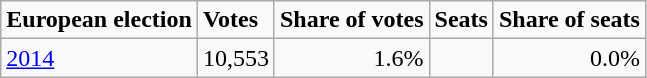<table class="wikitable">
<tr>
<td><strong>European election</strong></td>
<td><strong>Votes</strong></td>
<td><strong>Share of votes</strong></td>
<td><strong>Seats</strong></td>
<td><strong>Share of seats</strong></td>
</tr>
<tr>
<td><a href='#'>2014</a></td>
<td align=right>10,553</td>
<td align=right>1.6%</td>
<td align=right></td>
<td align=right>0.0%</td>
</tr>
</table>
